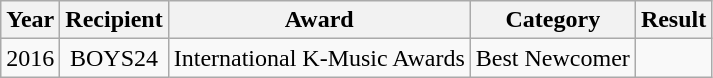<table class="wikitable" style="text-align:center; table-layout:fixed; margin-right:0;">
<tr>
<th>Year</th>
<th>Recipient</th>
<th>Award</th>
<th>Category</th>
<th>Result</th>
</tr>
<tr>
<td align="center">2016</td>
<td align="center">BOYS24</td>
<td align="center">International K-Music Awards </td>
<td align="center">Best Newcomer</td>
<td></td>
</tr>
</table>
